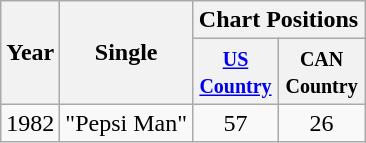<table class="wikitable">
<tr>
<th rowspan="2">Year</th>
<th rowspan="2">Single</th>
<th colspan="2">Chart Positions</th>
</tr>
<tr>
<th width="50"><small><a href='#'>US Country</a></small></th>
<th width="50"><small>CAN Country</small></th>
</tr>
<tr>
<td>1982</td>
<td>"Pepsi Man"</td>
<td align="center">57</td>
<td align="center">26</td>
</tr>
</table>
